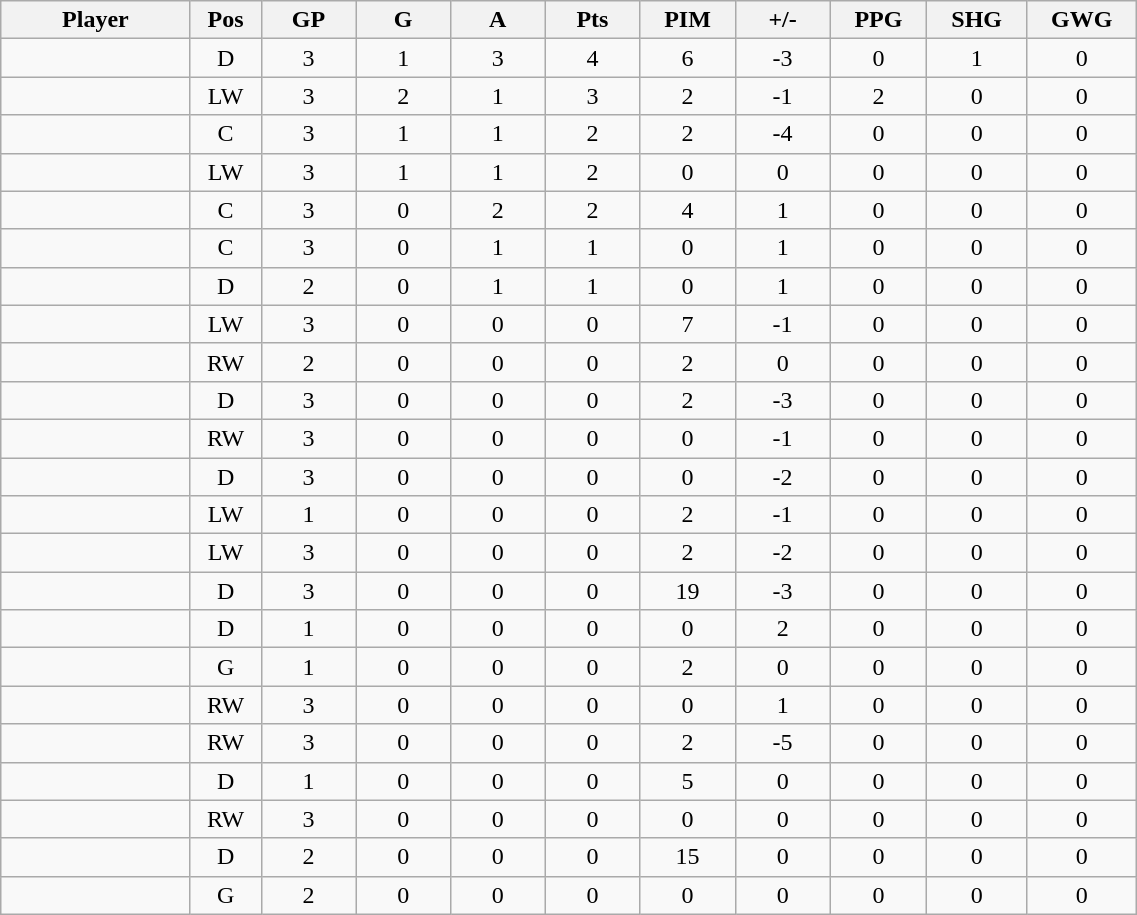<table class="wikitable sortable" width="60%">
<tr ALIGN="center">
<th bgcolor="#DDDDFF" width="10%">Player</th>
<th bgcolor="#DDDDFF" width="3%" title="Position">Pos</th>
<th bgcolor="#DDDDFF" width="5%" title="Games played">GP</th>
<th bgcolor="#DDDDFF" width="5%" title="Goals">G</th>
<th bgcolor="#DDDDFF" width="5%" title="Assists">A</th>
<th bgcolor="#DDDDFF" width="5%" title="Points">Pts</th>
<th bgcolor="#DDDDFF" width="5%" title="Penalties in Minutes">PIM</th>
<th bgcolor="#DDDDFF" width="5%" title="Plus/minus">+/-</th>
<th bgcolor="#DDDDFF" width="5%" title="Power play goals">PPG</th>
<th bgcolor="#DDDDFF" width="5%" title="Short-handed goals">SHG</th>
<th bgcolor="#DDDDFF" width="5%" title="Game-winning goals">GWG</th>
</tr>
<tr align="center">
<td align="right"></td>
<td>D</td>
<td>3</td>
<td>1</td>
<td>3</td>
<td>4</td>
<td>6</td>
<td>-3</td>
<td>0</td>
<td>1</td>
<td>0</td>
</tr>
<tr align="center">
<td align="right"></td>
<td>LW</td>
<td>3</td>
<td>2</td>
<td>1</td>
<td>3</td>
<td>2</td>
<td>-1</td>
<td>2</td>
<td>0</td>
<td>0</td>
</tr>
<tr align="center">
<td align="right"></td>
<td>C</td>
<td>3</td>
<td>1</td>
<td>1</td>
<td>2</td>
<td>2</td>
<td>-4</td>
<td>0</td>
<td>0</td>
<td>0</td>
</tr>
<tr align="center">
<td align="right"></td>
<td>LW</td>
<td>3</td>
<td>1</td>
<td>1</td>
<td>2</td>
<td>0</td>
<td>0</td>
<td>0</td>
<td>0</td>
<td>0</td>
</tr>
<tr align="center">
<td align="right"></td>
<td>C</td>
<td>3</td>
<td>0</td>
<td>2</td>
<td>2</td>
<td>4</td>
<td>1</td>
<td>0</td>
<td>0</td>
<td>0</td>
</tr>
<tr align="center">
<td align="right"></td>
<td>C</td>
<td>3</td>
<td>0</td>
<td>1</td>
<td>1</td>
<td>0</td>
<td>1</td>
<td>0</td>
<td>0</td>
<td>0</td>
</tr>
<tr align="center">
<td align="right"></td>
<td>D</td>
<td>2</td>
<td>0</td>
<td>1</td>
<td>1</td>
<td>0</td>
<td>1</td>
<td>0</td>
<td>0</td>
<td>0</td>
</tr>
<tr align="center">
<td align="right"></td>
<td>LW</td>
<td>3</td>
<td>0</td>
<td>0</td>
<td>0</td>
<td>7</td>
<td>-1</td>
<td>0</td>
<td>0</td>
<td>0</td>
</tr>
<tr align="center">
<td align="right"></td>
<td>RW</td>
<td>2</td>
<td>0</td>
<td>0</td>
<td>0</td>
<td>2</td>
<td>0</td>
<td>0</td>
<td>0</td>
<td>0</td>
</tr>
<tr align="center">
<td align="right"></td>
<td>D</td>
<td>3</td>
<td>0</td>
<td>0</td>
<td>0</td>
<td>2</td>
<td>-3</td>
<td>0</td>
<td>0</td>
<td>0</td>
</tr>
<tr align="center">
<td align="right"></td>
<td>RW</td>
<td>3</td>
<td>0</td>
<td>0</td>
<td>0</td>
<td>0</td>
<td>-1</td>
<td>0</td>
<td>0</td>
<td>0</td>
</tr>
<tr align="center">
<td align="right"></td>
<td>D</td>
<td>3</td>
<td>0</td>
<td>0</td>
<td>0</td>
<td>0</td>
<td>-2</td>
<td>0</td>
<td>0</td>
<td>0</td>
</tr>
<tr align="center">
<td align="right"></td>
<td>LW</td>
<td>1</td>
<td>0</td>
<td>0</td>
<td>0</td>
<td>2</td>
<td>-1</td>
<td>0</td>
<td>0</td>
<td>0</td>
</tr>
<tr align="center">
<td align="right"></td>
<td>LW</td>
<td>3</td>
<td>0</td>
<td>0</td>
<td>0</td>
<td>2</td>
<td>-2</td>
<td>0</td>
<td>0</td>
<td>0</td>
</tr>
<tr align="center">
<td align="right"></td>
<td>D</td>
<td>3</td>
<td>0</td>
<td>0</td>
<td>0</td>
<td>19</td>
<td>-3</td>
<td>0</td>
<td>0</td>
<td>0</td>
</tr>
<tr align="center">
<td align="right"></td>
<td>D</td>
<td>1</td>
<td>0</td>
<td>0</td>
<td>0</td>
<td>0</td>
<td>2</td>
<td>0</td>
<td>0</td>
<td>0</td>
</tr>
<tr align="center">
<td align="right"></td>
<td>G</td>
<td>1</td>
<td>0</td>
<td>0</td>
<td>0</td>
<td>2</td>
<td>0</td>
<td>0</td>
<td>0</td>
<td>0</td>
</tr>
<tr align="center">
<td align="right"></td>
<td>RW</td>
<td>3</td>
<td>0</td>
<td>0</td>
<td>0</td>
<td>0</td>
<td>1</td>
<td>0</td>
<td>0</td>
<td>0</td>
</tr>
<tr align="center">
<td align="right"></td>
<td>RW</td>
<td>3</td>
<td>0</td>
<td>0</td>
<td>0</td>
<td>2</td>
<td>-5</td>
<td>0</td>
<td>0</td>
<td>0</td>
</tr>
<tr align="center">
<td align="right"></td>
<td>D</td>
<td>1</td>
<td>0</td>
<td>0</td>
<td>0</td>
<td>5</td>
<td>0</td>
<td>0</td>
<td>0</td>
<td>0</td>
</tr>
<tr align="center">
<td align="right"></td>
<td>RW</td>
<td>3</td>
<td>0</td>
<td>0</td>
<td>0</td>
<td>0</td>
<td>0</td>
<td>0</td>
<td>0</td>
<td>0</td>
</tr>
<tr align="center">
<td align="right"></td>
<td>D</td>
<td>2</td>
<td>0</td>
<td>0</td>
<td>0</td>
<td>15</td>
<td>0</td>
<td>0</td>
<td>0</td>
<td>0</td>
</tr>
<tr align="center">
<td align="right"></td>
<td>G</td>
<td>2</td>
<td>0</td>
<td>0</td>
<td>0</td>
<td>0</td>
<td>0</td>
<td>0</td>
<td>0</td>
<td>0</td>
</tr>
</table>
